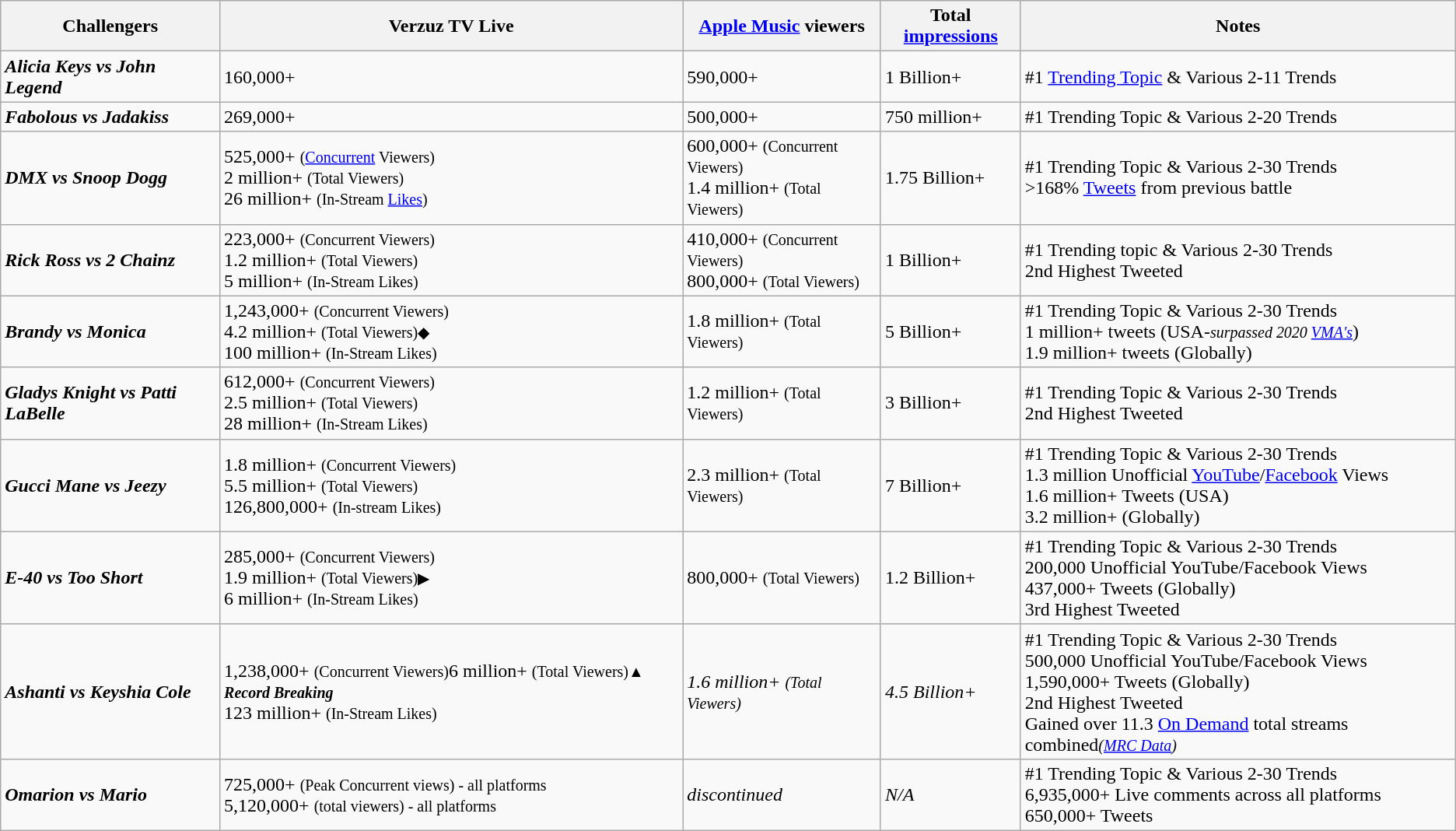<table class="wikitable">
<tr>
<th>Challengers</th>
<th>Verzuz TV Live</th>
<th><a href='#'>Apple Music</a> viewers</th>
<th>Total <a href='#'>impressions</a></th>
<th>Notes</th>
</tr>
<tr>
<td><strong><em>Alicia Keys vs John Legend</em></strong></td>
<td>160,000+</td>
<td>590,000+</td>
<td>1 Billion+</td>
<td>#1 <a href='#'>Trending Topic</a> & Various 2-11 Trends</td>
</tr>
<tr>
<td><strong><em>Fabolous vs Jadakiss</em></strong></td>
<td>269,000+</td>
<td>500,000+</td>
<td>750 million+</td>
<td>#1 Trending Topic & Various 2-20 Trends</td>
</tr>
<tr>
<td><strong><em>DMX vs Snoop Dogg</em></strong></td>
<td>525,000+ <small>(<a href='#'>Concurrent</a> Viewers)</small><br>2 million+ <small>(Total Viewers)</small><br>26 million+ <small>(In-Stream <a href='#'>Likes</a>)</small></td>
<td>600,000+ <small>(Concurrent Viewers)</small><br>1.4 million+ <small>(Total Viewers)</small></td>
<td>1.75 Billion+</td>
<td>#1 Trending Topic & Various 2-30 Trends<br>>168% <a href='#'>Tweets</a> from previous battle</td>
</tr>
<tr>
<td><strong><em>Rick Ross vs 2 Chainz</em></strong></td>
<td>223,000+ <small>(Concurrent Viewers)</small><br>1.2 million+ <small>(Total Viewers)</small><br>5 million+ <small>(In-Stream Likes)</small></td>
<td>410,000+ <small>(Concurrent Viewers)</small><br>800,000+ <small>(Total Viewers)</small></td>
<td>1 Billion+</td>
<td>#1 Trending topic & Various 2-30 Trends<br>2nd Highest Tweeted</td>
</tr>
<tr>
<td><strong><em>Brandy vs Monica</em></strong></td>
<td>1,243,000+ <small>(Concurrent Viewers)</small><br>4.2 million+ <small>(Total Viewers)◆</small><br>100 million+ <small>(In-Stream Likes)</small></td>
<td>1.8 million+ <small>(Total Viewers)</small></td>
<td>5 Billion+</td>
<td>#1 Trending Topic & Various 2-30 Trends<br>1 million+ tweets  (USA-<em><small>surpassed 2020 <a href='#'>VMA's</a></small></em>)<br>1.9 million+ tweets (Globally)</td>
</tr>
<tr>
<td><strong><em>Gladys Knight vs Patti LaBelle</em></strong></td>
<td>612,000+ <small>(Concurrent Viewers)</small><br>2.5 million+ <small>(Total Viewers)</small><br>28 million+ <small>(In-Stream Likes)</small></td>
<td>1.2 million+ <small>(Total Viewers)</small></td>
<td>3 Billion+</td>
<td>#1 Trending Topic & Various 2-30 Trends<br>2nd Highest Tweeted</td>
</tr>
<tr>
<td><strong><em>Gucci Mane vs Jeezy</em></strong></td>
<td>1.8 million+ <small>(Concurrent Viewers)</small><br>5.5 million+ <small>(Total Viewers)</small><br>126,800,000+ <small>(In-stream Likes)</small></td>
<td>2.3 million+ <small>(Total Viewers)</small></td>
<td>7 Billion+</td>
<td>#1 Trending Topic & Various 2-30 Trends<br>1.3 million Unofficial <a href='#'>YouTube</a>/<a href='#'>Facebook</a> Views<br>1.6 million+ Tweets (USA)<br>3.2 million+ (Globally)</td>
</tr>
<tr>
<td><strong><em>E-40 vs Too Short</em></strong></td>
<td>285,000+ <small>(Concurrent Viewers)</small><br>1.9 million+ <small>(Total Viewers)▶</small><br>6 million+ <small>(In-Stream Likes)</small></td>
<td>800,000+ <small>(Total Viewers)</small></td>
<td>1.2 Billion+</td>
<td>#1 Trending Topic & Various 2-30 Trends<br>200,000 Unofficial YouTube/Facebook Views<br>437,000+ Tweets (Globally)<br>3rd Highest Tweeted</td>
</tr>
<tr>
<td><strong><em>Ashanti vs Keyshia Cole</em></strong></td>
<td>1,238,000+ <small>(Concurrent Viewers)</small>6 million+ <small>(Total Viewers)▲ <strong><em>Record Breaking</em></strong></small><br>123 million+ <small>(In-Stream Likes)</small></td>
<td><em>1.6 million+ <small>(Total Viewers)</small></em></td>
<td><em>4.5 Billion+</em></td>
<td>#1 Trending Topic & Various 2-30 Trends<br>500,000 Unofficial YouTube/Facebook Views<br>1,590,000+ Tweets (Globally)<br>2nd Highest Tweeted<br>Gained over 11.3 <a href='#'>On Demand</a> total streams combined<em><small>(<a href='#'>MRC Data</a>)</small></em></td>
</tr>
<tr>
<td><strong><em>Omarion vs Mario</em></strong></td>
<td>725,000+ <small>(Peak Concurrent views) - all platforms</small><br>5,120,000+ <small>(total viewers) - all platforms</small></td>
<td><em>discontinued</em></td>
<td><em>N/A</em></td>
<td>#1 Trending Topic & Various 2-30 Trends<br>6,935,000+ Live comments across all platforms
650,000+ Tweets</td>
</tr>
</table>
